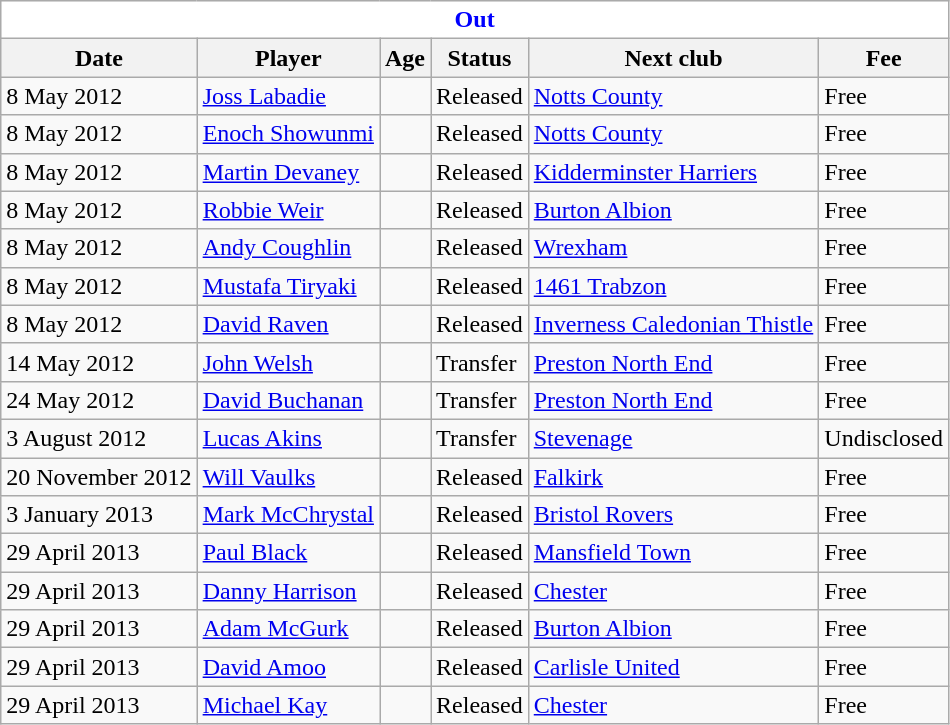<table class="wikitable">
<tr>
<th colspan="6" style="background:white; color:blue; ">Out</th>
</tr>
<tr>
<th>Date</th>
<th>Player</th>
<th>Age</th>
<th>Status</th>
<th>Next club</th>
<th>Fee</th>
</tr>
<tr>
<td>8 May 2012</td>
<td> <a href='#'>Joss Labadie</a></td>
<td></td>
<td>Released</td>
<td><a href='#'>Notts County</a></td>
<td>Free</td>
</tr>
<tr>
<td>8 May 2012</td>
<td> <a href='#'>Enoch Showunmi</a></td>
<td></td>
<td>Released</td>
<td><a href='#'>Notts County</a></td>
<td>Free</td>
</tr>
<tr>
<td>8 May 2012</td>
<td> <a href='#'>Martin Devaney</a></td>
<td></td>
<td>Released</td>
<td><a href='#'>Kidderminster Harriers</a></td>
<td>Free</td>
</tr>
<tr>
<td>8 May 2012</td>
<td> <a href='#'>Robbie Weir</a></td>
<td></td>
<td>Released</td>
<td><a href='#'>Burton Albion</a></td>
<td>Free</td>
</tr>
<tr>
<td>8 May 2012</td>
<td> <a href='#'>Andy Coughlin</a></td>
<td></td>
<td>Released</td>
<td><a href='#'>Wrexham</a></td>
<td>Free</td>
</tr>
<tr>
<td>8 May 2012</td>
<td> <a href='#'>Mustafa Tiryaki</a></td>
<td></td>
<td>Released</td>
<td><a href='#'>1461 Trabzon</a></td>
<td>Free</td>
</tr>
<tr>
<td>8 May 2012</td>
<td> <a href='#'>David Raven</a></td>
<td></td>
<td>Released</td>
<td><a href='#'>Inverness Caledonian Thistle</a></td>
<td>Free</td>
</tr>
<tr>
<td>14 May 2012</td>
<td> <a href='#'>John Welsh</a></td>
<td></td>
<td>Transfer</td>
<td><a href='#'>Preston North End</a></td>
<td>Free</td>
</tr>
<tr>
<td>24 May 2012</td>
<td> <a href='#'>David Buchanan</a></td>
<td></td>
<td>Transfer</td>
<td><a href='#'>Preston North End</a></td>
<td>Free</td>
</tr>
<tr>
<td>3 August 2012</td>
<td> <a href='#'>Lucas Akins</a></td>
<td></td>
<td>Transfer</td>
<td><a href='#'>Stevenage</a></td>
<td>Undisclosed</td>
</tr>
<tr>
<td>20 November 2012</td>
<td> <a href='#'>Will Vaulks</a></td>
<td></td>
<td>Released</td>
<td><a href='#'>Falkirk</a></td>
<td>Free</td>
</tr>
<tr>
<td>3 January 2013</td>
<td> <a href='#'>Mark McChrystal</a></td>
<td></td>
<td>Released</td>
<td><a href='#'>Bristol Rovers</a></td>
<td>Free</td>
</tr>
<tr>
<td>29 April 2013</td>
<td> <a href='#'>Paul Black</a></td>
<td></td>
<td>Released</td>
<td><a href='#'>Mansfield Town</a></td>
<td>Free</td>
</tr>
<tr>
<td>29 April 2013</td>
<td> <a href='#'>Danny Harrison</a></td>
<td></td>
<td>Released</td>
<td><a href='#'>Chester</a></td>
<td>Free</td>
</tr>
<tr>
<td>29 April 2013</td>
<td> <a href='#'>Adam McGurk </a></td>
<td></td>
<td>Released</td>
<td><a href='#'>Burton Albion</a></td>
<td>Free</td>
</tr>
<tr>
<td>29 April 2013</td>
<td> <a href='#'>David Amoo</a></td>
<td></td>
<td>Released</td>
<td><a href='#'>Carlisle United</a></td>
<td>Free</td>
</tr>
<tr>
<td>29 April 2013</td>
<td> <a href='#'>Michael Kay</a></td>
<td></td>
<td>Released</td>
<td><a href='#'>Chester</a></td>
<td>Free</td>
</tr>
</table>
